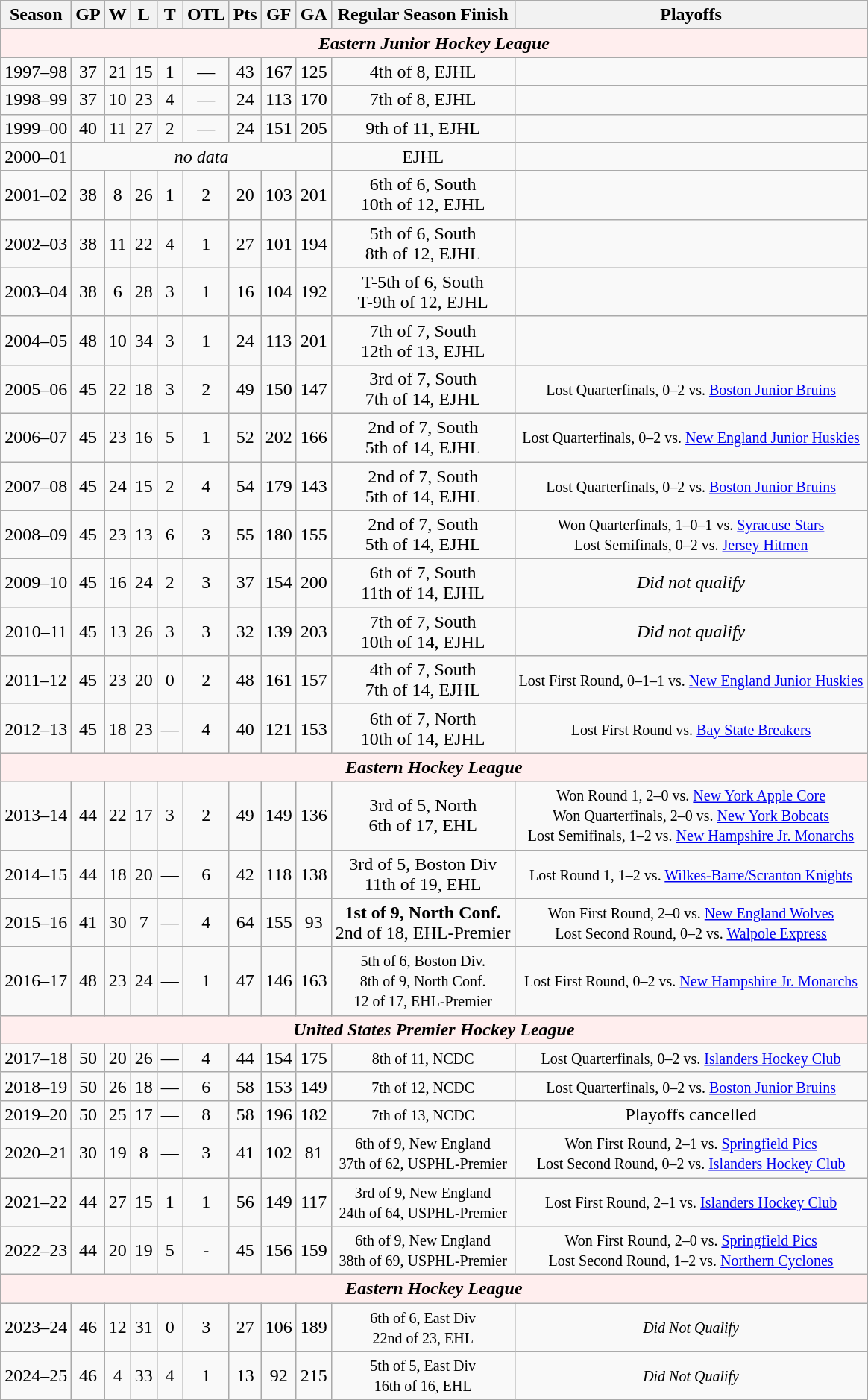<table class="wikitable" style="text-align:center">
<tr>
<th>Season</th>
<th>GP</th>
<th>W</th>
<th>L</th>
<th>T</th>
<th>OTL</th>
<th>Pts</th>
<th>GF</th>
<th>GA</th>
<th>Regular Season Finish</th>
<th>Playoffs</th>
</tr>
<tr align="center"  bgcolor="#ffeeee">
<td colspan="11"><strong><em>Eastern Junior Hockey League</em></strong></td>
</tr>
<tr>
<td>1997–98</td>
<td>37</td>
<td>21</td>
<td>15</td>
<td>1</td>
<td>—</td>
<td>43</td>
<td>167</td>
<td>125</td>
<td>4th of 8, EJHL</td>
<td></td>
</tr>
<tr>
<td>1998–99</td>
<td>37</td>
<td>10</td>
<td>23</td>
<td>4</td>
<td>—</td>
<td>24</td>
<td>113</td>
<td>170</td>
<td>7th of 8, EJHL</td>
<td></td>
</tr>
<tr>
<td>1999–00</td>
<td>40</td>
<td>11</td>
<td>27</td>
<td>2</td>
<td>—</td>
<td>24</td>
<td>151</td>
<td>205</td>
<td>9th of 11, EJHL</td>
<td></td>
</tr>
<tr>
<td>2000–01</td>
<td colspan=8><em>no data</em></td>
<td>EJHL</td>
<td></td>
</tr>
<tr>
<td>2001–02</td>
<td>38</td>
<td>8</td>
<td>26</td>
<td>1</td>
<td>2</td>
<td>20</td>
<td>103</td>
<td>201</td>
<td>6th of 6, South<br>10th of 12, EJHL</td>
<td></td>
</tr>
<tr>
<td>2002–03</td>
<td>38</td>
<td>11</td>
<td>22</td>
<td>4</td>
<td>1</td>
<td>27</td>
<td>101</td>
<td>194</td>
<td>5th of 6, South<br>8th of 12, EJHL</td>
<td></td>
</tr>
<tr>
<td>2003–04</td>
<td>38</td>
<td>6</td>
<td>28</td>
<td>3</td>
<td>1</td>
<td>16</td>
<td>104</td>
<td>192</td>
<td>T-5th of 6, South<br>T-9th of 12, EJHL</td>
<td></td>
</tr>
<tr>
<td>2004–05</td>
<td>48</td>
<td>10</td>
<td>34</td>
<td>3</td>
<td>1</td>
<td>24</td>
<td>113</td>
<td>201</td>
<td>7th of 7, South<br>12th of 13, EJHL</td>
<td></td>
</tr>
<tr>
<td>2005–06</td>
<td>45</td>
<td>22</td>
<td>18</td>
<td>3</td>
<td>2</td>
<td>49</td>
<td>150</td>
<td>147</td>
<td>3rd of 7, South<br>7th of 14, EJHL</td>
<td><small>Lost Quarterfinals, 0–2 vs. <a href='#'>Boston Junior Bruins</a></small></td>
</tr>
<tr>
<td>2006–07</td>
<td>45</td>
<td>23</td>
<td>16</td>
<td>5</td>
<td>1</td>
<td>52</td>
<td>202</td>
<td>166</td>
<td>2nd of 7, South<br>5th of 14, EJHL</td>
<td><small>Lost Quarterfinals, 0–2 vs. <a href='#'>New England Junior Huskies</a></small></td>
</tr>
<tr>
<td>2007–08</td>
<td>45</td>
<td>24</td>
<td>15</td>
<td>2</td>
<td>4</td>
<td>54</td>
<td>179</td>
<td>143</td>
<td>2nd of 7, South<br>5th of 14, EJHL</td>
<td><small>Lost Quarterfinals, 0–2 vs. <a href='#'>Boston Junior Bruins</a></small></td>
</tr>
<tr>
<td>2008–09</td>
<td>45</td>
<td>23</td>
<td>13</td>
<td>6</td>
<td>3</td>
<td>55</td>
<td>180</td>
<td>155</td>
<td>2nd of 7, South<br>5th of 14, EJHL</td>
<td><small>Won Quarterfinals, 1–0–1 vs. <a href='#'>Syracuse Stars</a><br>Lost Semifinals, 0–2 vs. <a href='#'>Jersey Hitmen</a></small></td>
</tr>
<tr>
<td>2009–10</td>
<td>45</td>
<td>16</td>
<td>24</td>
<td>2</td>
<td>3</td>
<td>37</td>
<td>154</td>
<td>200</td>
<td>6th of 7, South<br>11th of 14, EJHL</td>
<td><em>Did not qualify</em></td>
</tr>
<tr>
<td>2010–11</td>
<td>45</td>
<td>13</td>
<td>26</td>
<td>3</td>
<td>3</td>
<td>32</td>
<td>139</td>
<td>203</td>
<td>7th of 7, South<br>10th of 14, EJHL</td>
<td><em>Did not qualify</em></td>
</tr>
<tr>
<td>2011–12</td>
<td>45</td>
<td>23</td>
<td>20</td>
<td>0</td>
<td>2</td>
<td>48</td>
<td>161</td>
<td>157</td>
<td>4th of 7, South<br>7th of 14, EJHL</td>
<td><small>Lost First Round, 0–1–1 vs. <a href='#'>New England Junior Huskies</a></small></td>
</tr>
<tr>
<td>2012–13</td>
<td>45</td>
<td>18</td>
<td>23</td>
<td>—</td>
<td>4</td>
<td>40</td>
<td>121</td>
<td>153</td>
<td>6th of 7, North<br>10th of 14, EJHL</td>
<td><small>Lost First Round vs. <a href='#'>Bay State Breakers</a></small></td>
</tr>
<tr align="center"  bgcolor="#ffeeee">
<td colspan="11"><strong><em>Eastern Hockey League</em></strong></td>
</tr>
<tr>
<td>2013–14</td>
<td>44</td>
<td>22</td>
<td>17</td>
<td>3</td>
<td>2</td>
<td>49</td>
<td>149</td>
<td>136</td>
<td>3rd of 5, North<br>6th of 17, EHL</td>
<td><small>Won Round 1, 2–0 vs. <a href='#'>New York Apple Core</a><br>Won Quarterfinals, 2–0 vs. <a href='#'>New York Bobcats</a><br>Lost Semifinals, 1–2 vs. <a href='#'>New Hampshire Jr. Monarchs</a></small></td>
</tr>
<tr>
<td>2014–15</td>
<td>44</td>
<td>18</td>
<td>20</td>
<td>—</td>
<td>6</td>
<td>42</td>
<td>118</td>
<td>138</td>
<td>3rd of 5, Boston Div<br>11th of 19, EHL</td>
<td><small>Lost Round 1, 1–2 vs. <a href='#'>Wilkes-Barre/Scranton Knights</a></small></td>
</tr>
<tr>
<td>2015–16</td>
<td>41</td>
<td>30</td>
<td>7</td>
<td>—</td>
<td>4</td>
<td>64</td>
<td>155</td>
<td>93</td>
<td><strong>1st of 9, North Conf.</strong><br>2nd of 18, EHL-Premier</td>
<td><small>Won First Round, 2–0 vs. <a href='#'>New England Wolves</a><br>Lost Second Round, 0–2 vs. <a href='#'>Walpole Express</a></small></td>
</tr>
<tr>
<td>2016–17</td>
<td>48</td>
<td>23</td>
<td>24</td>
<td>—</td>
<td>1</td>
<td>47</td>
<td>146</td>
<td>163</td>
<td><small>5th of 6, Boston Div.<br>8th of 9, North Conf.<br>12 of 17, EHL-Premier</small></td>
<td><small>Lost First Round, 0–2 vs. <a href='#'>New Hampshire Jr. Monarchs</a></small></td>
</tr>
<tr align="center"  bgcolor="#ffeeee">
<td colspan="11"><strong><em>United States Premier Hockey League</em></strong></td>
</tr>
<tr>
<td>2017–18</td>
<td>50</td>
<td>20</td>
<td>26</td>
<td>—</td>
<td>4</td>
<td>44</td>
<td>154</td>
<td>175</td>
<td><small>8th of 11, NCDC</small></td>
<td><small>Lost Quarterfinals, 0–2 vs. <a href='#'>Islanders Hockey Club</a></small></td>
</tr>
<tr>
<td>2018–19</td>
<td>50</td>
<td>26</td>
<td>18</td>
<td>—</td>
<td>6</td>
<td>58</td>
<td>153</td>
<td>149</td>
<td><small>7th of 12, NCDC</small></td>
<td><small>Lost Quarterfinals, 0–2 vs. <a href='#'>Boston Junior Bruins</a></small></td>
</tr>
<tr>
<td>2019–20</td>
<td>50</td>
<td>25</td>
<td>17</td>
<td>—</td>
<td>8</td>
<td>58</td>
<td>196</td>
<td>182</td>
<td><small>7th of 13, NCDC</small></td>
<td>Playoffs cancelled</td>
</tr>
<tr>
<td>2020–21</td>
<td>30</td>
<td>19</td>
<td>8</td>
<td>—</td>
<td>3</td>
<td>41</td>
<td>102</td>
<td>81</td>
<td><small>6th of 9, New England<br>37th of 62, USPHL-Premier</small></td>
<td><small>Won First Round, 2–1 vs. <a href='#'>Springfield Pics</a><br>Lost Second Round, 0–2 vs. <a href='#'>Islanders Hockey Club</a></small></td>
</tr>
<tr>
<td>2021–22</td>
<td>44</td>
<td>27</td>
<td>15</td>
<td>1</td>
<td>1</td>
<td>56</td>
<td>149</td>
<td>117</td>
<td><small>3rd of 9, New England<br>24th of 64, USPHL-Premier</small></td>
<td><small>Lost First Round, 2–1 vs. <a href='#'>Islanders Hockey Club</a></small></td>
</tr>
<tr>
<td>2022–23</td>
<td>44</td>
<td>20</td>
<td>19</td>
<td>5</td>
<td>-</td>
<td>45</td>
<td>156</td>
<td>159</td>
<td><small>6th of 9, New England<br>38th of 69, USPHL-Premier</small></td>
<td><small>Won First Round, 2–0 vs. <a href='#'>Springfield Pics</a><br>Lost Second Round, 1–2 vs. <a href='#'>Northern Cyclones</a></small></td>
</tr>
<tr align="center"  bgcolor="#ffeeee">
<td colspan="11"><strong><em>Eastern Hockey League</em></strong></td>
</tr>
<tr>
<td>2023–24</td>
<td>46</td>
<td>12</td>
<td>31</td>
<td>0</td>
<td>3</td>
<td>27</td>
<td>106</td>
<td>189</td>
<td><small>6th of 6, East Div<br>22nd of 23, EHL</small></td>
<td><small><em>Did Not Qualify</em></small></td>
</tr>
<tr>
<td>2024–25</td>
<td>46</td>
<td>4</td>
<td>33</td>
<td>4</td>
<td>1</td>
<td>13</td>
<td>92</td>
<td>215</td>
<td><small>5th of 5, East Div<br>16th of 16, EHL</small></td>
<td><small><em>Did Not Qualify</em></small></td>
</tr>
</table>
